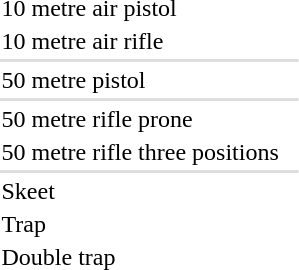<table>
<tr>
<td>10 metre air pistol<br></td>
<td></td>
<td></td>
<td></td>
</tr>
<tr>
<td>10 metre air rifle<br></td>
<td></td>
<td></td>
<td></td>
</tr>
<tr bgcolor=#DDDDDD>
<td colspan=7></td>
</tr>
<tr>
<td>50 metre pistol<br></td>
<td></td>
<td></td>
<td></td>
</tr>
<tr bgcolor=#DDDDDD>
<td colspan=7></td>
</tr>
<tr>
<td>50 metre rifle prone<br></td>
<td></td>
<td></td>
<td></td>
</tr>
<tr>
<td>50 metre rifle three positions<br></td>
<td></td>
<td></td>
<td></td>
</tr>
<tr bgcolor=#DDDDDD>
<td colspan=7></td>
</tr>
<tr>
<td>Skeet<br></td>
<td></td>
<td></td>
<td></td>
</tr>
<tr>
<td>Trap<br></td>
<td></td>
<td></td>
<td></td>
</tr>
<tr>
<td>Double trap<br></td>
<td></td>
<td></td>
<td></td>
</tr>
</table>
